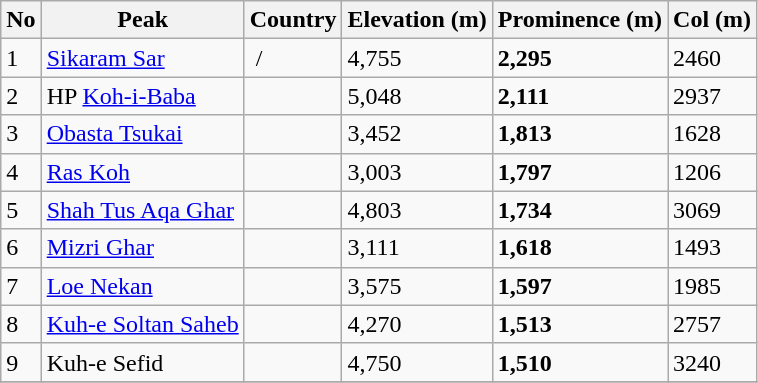<table class="wikitable sortable">
<tr>
<th>No</th>
<th>Peak</th>
<th>Country</th>
<th>Elevation (m)</th>
<th>Prominence (m)</th>
<th>Col (m)</th>
</tr>
<tr>
<td>1</td>
<td><a href='#'>Sikaram Sar</a></td>
<td> / </td>
<td>4,755</td>
<td><strong>2,295</strong></td>
<td>2460</td>
</tr>
<tr>
<td>2</td>
<td>HP <a href='#'>Koh-i-Baba</a></td>
<td></td>
<td>5,048</td>
<td><strong>2,111</strong></td>
<td>2937</td>
</tr>
<tr>
<td>3</td>
<td><a href='#'>Obasta Tsukai</a></td>
<td></td>
<td>3,452</td>
<td><strong>1,813</strong></td>
<td>1628</td>
</tr>
<tr>
<td>4</td>
<td><a href='#'>Ras Koh</a></td>
<td></td>
<td>3,003</td>
<td><strong>1,797</strong></td>
<td>1206</td>
</tr>
<tr>
<td>5</td>
<td><a href='#'>Shah Tus Aqa Ghar</a></td>
<td></td>
<td>4,803</td>
<td><strong>1,734</strong></td>
<td>3069</td>
</tr>
<tr>
<td>6</td>
<td><a href='#'>Mizri Ghar</a></td>
<td></td>
<td>3,111</td>
<td><strong>1,618</strong></td>
<td>1493</td>
</tr>
<tr>
<td>7</td>
<td><a href='#'>Loe Nekan</a></td>
<td></td>
<td>3,575</td>
<td><strong>1,597</strong></td>
<td>1985</td>
</tr>
<tr>
<td>8</td>
<td><a href='#'>Kuh-e Soltan Saheb</a></td>
<td></td>
<td>4,270</td>
<td><strong>1,513</strong></td>
<td>2757</td>
</tr>
<tr>
<td>9</td>
<td>Kuh-e Sefid</td>
<td></td>
<td>4,750</td>
<td><strong>1,510</strong></td>
<td>3240</td>
</tr>
<tr>
</tr>
</table>
